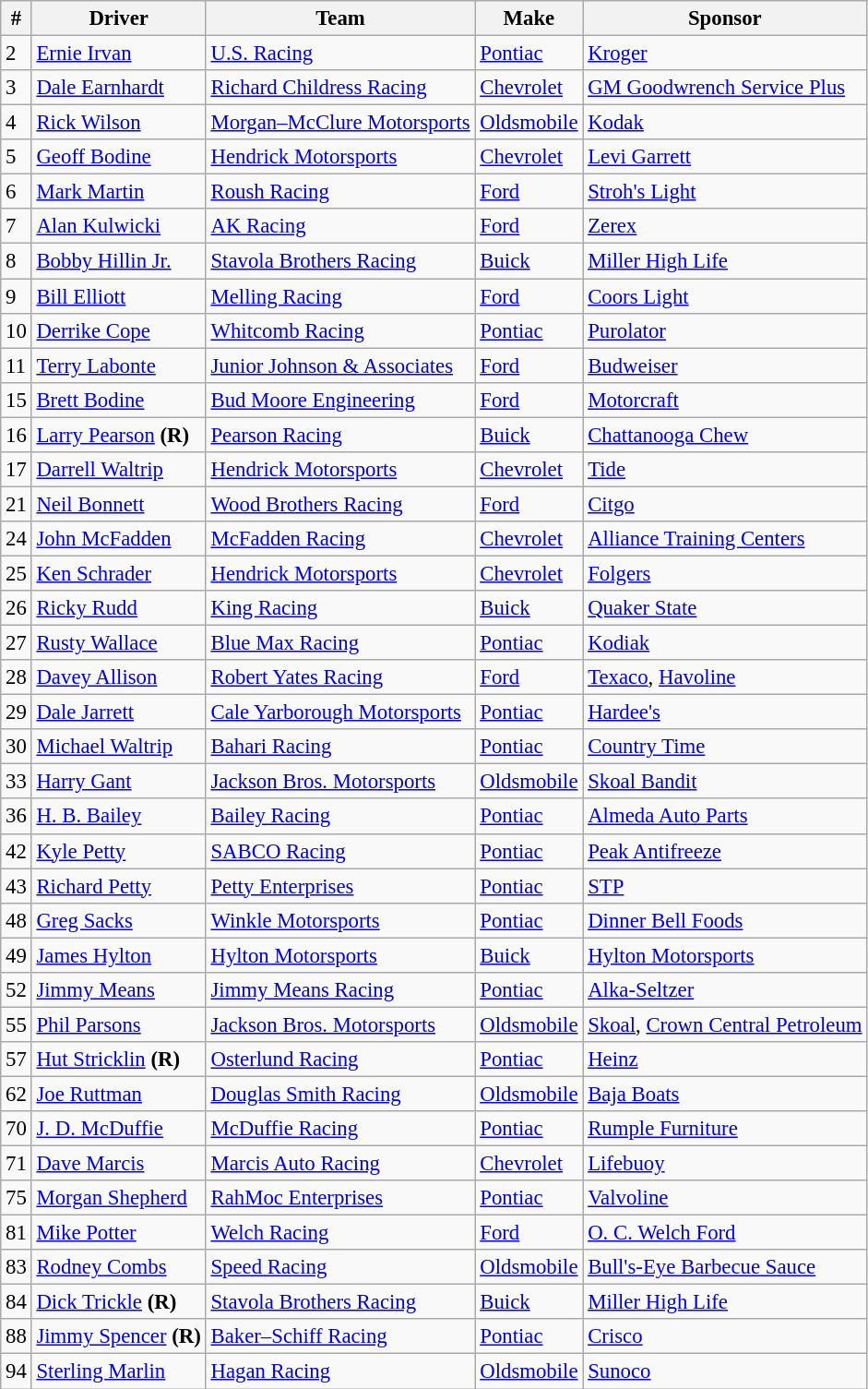<table class="wikitable" style="font-size:95%">
<tr>
<th>#</th>
<th>Driver</th>
<th>Team</th>
<th>Make</th>
<th>Sponsor</th>
</tr>
<tr>
<td>2</td>
<td><a href='#'>Ernie Irvan</a></td>
<td><a href='#'>U.S. Racing</a></td>
<td><a href='#'>Pontiac</a></td>
<td><a href='#'>Kroger</a></td>
</tr>
<tr>
<td>3</td>
<td><a href='#'>Dale Earnhardt</a></td>
<td><a href='#'>Richard Childress Racing</a></td>
<td><a href='#'>Chevrolet</a></td>
<td><a href='#'>GM Goodwrench Service Plus</a></td>
</tr>
<tr>
<td>4</td>
<td><a href='#'>Rick Wilson</a></td>
<td><a href='#'>Morgan–McClure Motorsports</a></td>
<td><a href='#'>Oldsmobile</a></td>
<td><a href='#'>Kodak</a></td>
</tr>
<tr>
<td>5</td>
<td><a href='#'>Geoff Bodine</a></td>
<td><a href='#'>Hendrick Motorsports</a></td>
<td><a href='#'>Chevrolet</a></td>
<td><a href='#'>Levi Garrett</a></td>
</tr>
<tr>
<td>6</td>
<td><a href='#'>Mark Martin</a></td>
<td><a href='#'>Roush Racing</a></td>
<td><a href='#'>Ford</a></td>
<td><a href='#'>Stroh's Light</a></td>
</tr>
<tr>
<td>7</td>
<td><a href='#'>Alan Kulwicki</a></td>
<td><a href='#'>AK Racing</a></td>
<td><a href='#'>Ford</a></td>
<td><a href='#'>Zerex</a></td>
</tr>
<tr>
<td>8</td>
<td><a href='#'>Bobby Hillin Jr.</a></td>
<td><a href='#'>Stavola Brothers Racing</a></td>
<td><a href='#'>Buick</a></td>
<td><a href='#'>Miller High Life</a></td>
</tr>
<tr>
<td>9</td>
<td><a href='#'>Bill Elliott</a></td>
<td><a href='#'>Melling Racing</a></td>
<td><a href='#'>Ford</a></td>
<td><a href='#'>Coors Light</a></td>
</tr>
<tr>
<td>10</td>
<td><a href='#'>Derrike Cope</a></td>
<td><a href='#'>Whitcomb Racing</a></td>
<td><a href='#'>Pontiac</a></td>
<td><a href='#'>Purolator</a></td>
</tr>
<tr>
<td>11</td>
<td><a href='#'>Terry Labonte</a></td>
<td><a href='#'>Junior Johnson & Associates</a></td>
<td><a href='#'>Ford</a></td>
<td><a href='#'>Budweiser</a></td>
</tr>
<tr>
<td>15</td>
<td><a href='#'>Brett Bodine</a></td>
<td><a href='#'>Bud Moore Engineering</a></td>
<td><a href='#'>Ford</a></td>
<td><a href='#'>Motorcraft</a></td>
</tr>
<tr>
<td>16</td>
<td><a href='#'>Larry Pearson</a> <strong>(R)</strong></td>
<td><a href='#'>Pearson Racing</a></td>
<td><a href='#'>Buick</a></td>
<td><a href='#'>Chattanooga Chew</a></td>
</tr>
<tr>
<td>17</td>
<td><a href='#'>Darrell Waltrip</a></td>
<td><a href='#'>Hendrick Motorsports</a></td>
<td><a href='#'>Chevrolet</a></td>
<td><a href='#'>Tide</a></td>
</tr>
<tr>
<td>21</td>
<td><a href='#'>Neil Bonnett</a></td>
<td><a href='#'>Wood Brothers Racing</a></td>
<td><a href='#'>Ford</a></td>
<td><a href='#'>Citgo</a></td>
</tr>
<tr>
<td>24</td>
<td><a href='#'>John McFadden</a></td>
<td><a href='#'>McFadden Racing</a></td>
<td><a href='#'>Chevrolet</a></td>
<td><a href='#'>Alliance Training Centers</a></td>
</tr>
<tr>
<td>25</td>
<td><a href='#'>Ken Schrader</a></td>
<td><a href='#'>Hendrick Motorsports</a></td>
<td><a href='#'>Chevrolet</a></td>
<td><a href='#'>Folgers</a></td>
</tr>
<tr>
<td>26</td>
<td><a href='#'>Ricky Rudd</a></td>
<td><a href='#'>King Racing</a></td>
<td><a href='#'>Buick</a></td>
<td><a href='#'>Quaker State</a></td>
</tr>
<tr>
<td>27</td>
<td><a href='#'>Rusty Wallace</a></td>
<td><a href='#'>Blue Max Racing</a></td>
<td><a href='#'>Pontiac</a></td>
<td><a href='#'>Kodiak</a></td>
</tr>
<tr>
<td>28</td>
<td><a href='#'>Davey Allison</a></td>
<td><a href='#'>Robert Yates Racing</a></td>
<td><a href='#'>Ford</a></td>
<td><a href='#'>Texaco</a>, <a href='#'>Havoline</a></td>
</tr>
<tr>
<td>29</td>
<td><a href='#'>Dale Jarrett</a></td>
<td><a href='#'>Cale Yarborough Motorsports</a></td>
<td><a href='#'>Pontiac</a></td>
<td><a href='#'>Hardee's</a></td>
</tr>
<tr>
<td>30</td>
<td><a href='#'>Michael Waltrip</a></td>
<td><a href='#'>Bahari Racing</a></td>
<td><a href='#'>Pontiac</a></td>
<td><a href='#'>Country Time</a></td>
</tr>
<tr>
<td>33</td>
<td><a href='#'>Harry Gant</a></td>
<td><a href='#'>Jackson Bros. Motorsports</a></td>
<td><a href='#'>Oldsmobile</a></td>
<td><a href='#'>Skoal Bandit</a></td>
</tr>
<tr>
<td>36</td>
<td><a href='#'>H. B. Bailey</a></td>
<td><a href='#'>Bailey Racing</a></td>
<td><a href='#'>Pontiac</a></td>
<td><a href='#'>Almeda Auto Parts</a></td>
</tr>
<tr>
<td>42</td>
<td><a href='#'>Kyle Petty</a></td>
<td><a href='#'>SABCO Racing</a></td>
<td><a href='#'>Pontiac</a></td>
<td><a href='#'>Peak Antifreeze</a></td>
</tr>
<tr>
<td>43</td>
<td><a href='#'>Richard Petty</a></td>
<td><a href='#'>Petty Enterprises</a></td>
<td><a href='#'>Pontiac</a></td>
<td><a href='#'>STP</a></td>
</tr>
<tr>
<td>48</td>
<td><a href='#'>Greg Sacks</a></td>
<td><a href='#'>Winkle Motorsports</a></td>
<td><a href='#'>Pontiac</a></td>
<td><a href='#'>Dinner Bell Foods</a></td>
</tr>
<tr>
<td>49</td>
<td><a href='#'>James Hylton</a></td>
<td><a href='#'>Hylton Motorsports</a></td>
<td><a href='#'>Buick</a></td>
<td><a href='#'>Hylton Motorsports</a></td>
</tr>
<tr>
<td>52</td>
<td><a href='#'>Jimmy Means</a></td>
<td><a href='#'>Jimmy Means Racing</a></td>
<td><a href='#'>Pontiac</a></td>
<td><a href='#'>Alka-Seltzer</a></td>
</tr>
<tr>
<td>55</td>
<td><a href='#'>Phil Parsons</a></td>
<td><a href='#'>Jackson Bros. Motorsports</a></td>
<td><a href='#'>Oldsmobile</a></td>
<td><a href='#'>Skoal</a>, <a href='#'>Crown Central Petroleum</a></td>
</tr>
<tr>
<td>57</td>
<td><a href='#'>Hut Stricklin</a> <strong>(R)</strong></td>
<td><a href='#'>Osterlund Racing</a></td>
<td><a href='#'>Pontiac</a></td>
<td><a href='#'>Heinz</a></td>
</tr>
<tr>
<td>62</td>
<td><a href='#'>Joe Ruttman</a></td>
<td><a href='#'>Douglas Smith Racing</a></td>
<td><a href='#'>Oldsmobile</a></td>
<td><a href='#'>Baja Boats</a></td>
</tr>
<tr>
<td>70</td>
<td><a href='#'>J. D. McDuffie</a></td>
<td><a href='#'>McDuffie Racing</a></td>
<td><a href='#'>Pontiac</a></td>
<td><a href='#'>Rumple Furniture</a></td>
</tr>
<tr>
<td>71</td>
<td><a href='#'>Dave Marcis</a></td>
<td><a href='#'>Marcis Auto Racing</a></td>
<td><a href='#'>Chevrolet</a></td>
<td><a href='#'>Lifebuoy</a></td>
</tr>
<tr>
<td>75</td>
<td><a href='#'>Morgan Shepherd</a></td>
<td><a href='#'>RahMoc Enterprises</a></td>
<td><a href='#'>Pontiac</a></td>
<td><a href='#'>Valvoline</a></td>
</tr>
<tr>
<td>81</td>
<td><a href='#'>Mike Potter</a></td>
<td><a href='#'>Welch Racing</a></td>
<td><a href='#'>Ford</a></td>
<td><a href='#'>O. C. Welch Ford</a></td>
</tr>
<tr>
<td>83</td>
<td><a href='#'>Rodney Combs</a></td>
<td><a href='#'>Speed Racing</a></td>
<td><a href='#'>Oldsmobile</a></td>
<td><a href='#'>Bull's-Eye Barbecue Sauce</a></td>
</tr>
<tr>
<td>84</td>
<td><a href='#'>Dick Trickle</a> <strong>(R)</strong></td>
<td><a href='#'>Stavola Brothers Racing</a></td>
<td><a href='#'>Buick</a></td>
<td><a href='#'>Miller High Life</a></td>
</tr>
<tr>
<td>88</td>
<td><a href='#'>Jimmy Spencer</a> <strong>(R)</strong></td>
<td><a href='#'>Baker–Schiff Racing</a></td>
<td><a href='#'>Pontiac</a></td>
<td><a href='#'>Crisco</a></td>
</tr>
<tr>
<td>94</td>
<td><a href='#'>Sterling Marlin</a></td>
<td><a href='#'>Hagan Racing</a></td>
<td><a href='#'>Oldsmobile</a></td>
<td><a href='#'>Sunoco</a></td>
</tr>
</table>
